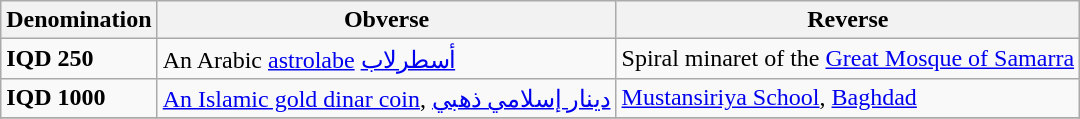<table class="wikitable">
<tr ">
<th>Denomination</th>
<th>Obverse</th>
<th>Reverse</th>
</tr>
<tr>
<td><strong>IQD 250</strong></td>
<td>An Arabic <a href='#'>astrolabe</a> <a href='#'>أسطرلاب</a></td>
<td>Spiral minaret of the <a href='#'>Great Mosque of Samarra</a></td>
</tr>
<tr>
<td><strong>IQD 1000</strong></td>
<td><a href='#'>An Islamic gold dinar coin</a>, <a href='#'>دينار إسلامي ذهبي</a></td>
<td><a href='#'>Mustansiriya School</a>, <a href='#'>Baghdad</a></td>
</tr>
<tr>
</tr>
</table>
